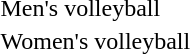<table>
<tr>
<td>Men's volleyball</td>
<td></td>
<td></td>
<td></td>
</tr>
<tr>
<td>Women's volleyball</td>
<td></td>
<td></td>
<td></td>
</tr>
</table>
